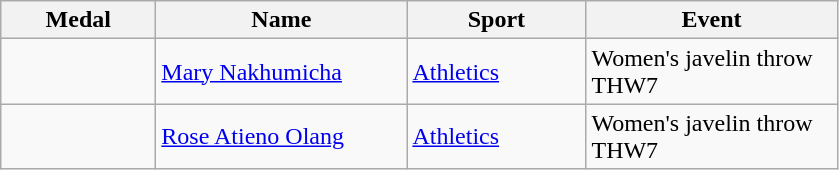<table class="wikitable">
<tr>
<th style="width:6em">Medal</th>
<th style="width:10em">Name</th>
<th style="width:7em">Sport</th>
<th style="width:10em">Event</th>
</tr>
<tr>
<td></td>
<td><a href='#'>Mary Nakhumicha</a></td>
<td><a href='#'>Athletics</a></td>
<td>Women's javelin throw THW7</td>
</tr>
<tr>
<td></td>
<td><a href='#'>Rose Atieno Olang</a></td>
<td><a href='#'>Athletics</a></td>
<td>Women's javelin throw THW7</td>
</tr>
</table>
